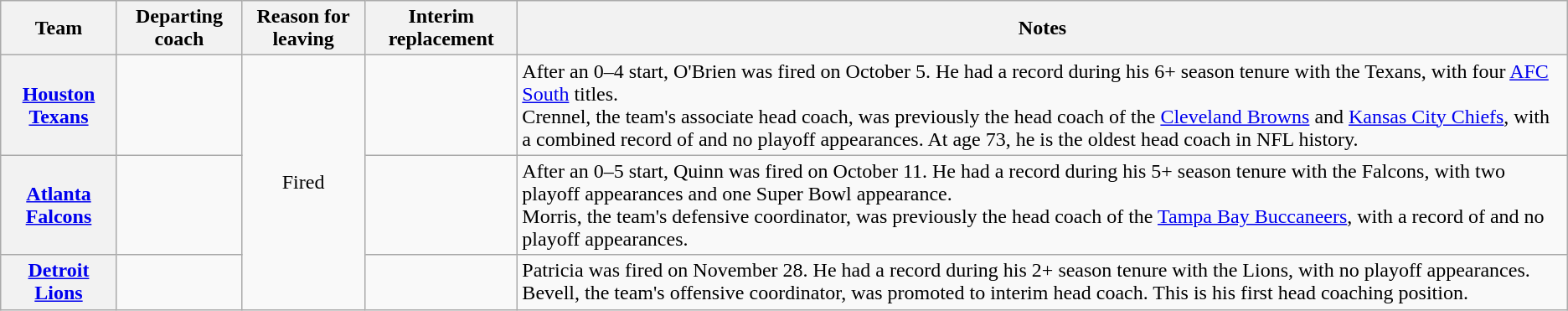<table class="wikitable sortable plainrowheaders">
<tr>
<th>Team</th>
<th>Departing coach</th>
<th class="unsortbale">Reason for leaving</th>
<th>Interim replacement</th>
<th>Notes</th>
</tr>
<tr>
<th scope="row" style="text-align:center;"><a href='#'>Houston Texans</a></th>
<td style="text-align:center;"></td>
<td style="text-align:center;" rowspan=3>Fired</td>
<td style="text-align:center;"></td>
<td>After an 0–4 start, O'Brien was fired on October 5. He had a  record during his 6+ season tenure with the Texans, with four <a href='#'>AFC South</a> titles.<br>Crennel, the team's associate head coach, was previously the head coach of the <a href='#'>Cleveland Browns</a> and <a href='#'>Kansas City Chiefs</a>, with a combined record of  and no playoff appearances. At age 73, he is the oldest head coach in NFL history.</td>
</tr>
<tr>
<th scope="row" style="text-align:center;"><a href='#'>Atlanta Falcons</a></th>
<td style="text-align:center;"></td>
<td style="text-align:center;"></td>
<td>After an 0–5 start, Quinn was fired on October 11. He had a  record during his 5+ season tenure with the Falcons, with two playoff appearances and one Super Bowl appearance.<br>Morris, the team's defensive coordinator, was previously the head coach of the <a href='#'>Tampa Bay Buccaneers</a>, with a record of  and no playoff appearances.</td>
</tr>
<tr>
<th scope="row" style="text-align:center;"><a href='#'>Detroit Lions</a></th>
<td style="text-align:center;"></td>
<td style="text-align:center;"></td>
<td>Patricia was fired on November 28. He had a  record during his 2+ season tenure with the Lions, with no playoff appearances.<br>Bevell, the team's offensive coordinator, was promoted to interim head coach. This is his first head coaching position.</td>
</tr>
</table>
